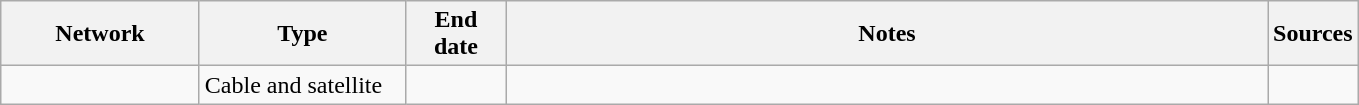<table class="wikitable">
<tr>
<th style="text-align:center; width:125px">Network</th>
<th style="text-align:center; width:130px">Type</th>
<th style="text-align:center; width:60px">End date</th>
<th style="text-align:center; width:500px">Notes</th>
<th style="text-align:center; width:30px">Sources</th>
</tr>
<tr>
<td><a href='#'></a></td>
<td>Cable and satellite</td>
<td></td>
<td></td>
<td></td>
</tr>
</table>
